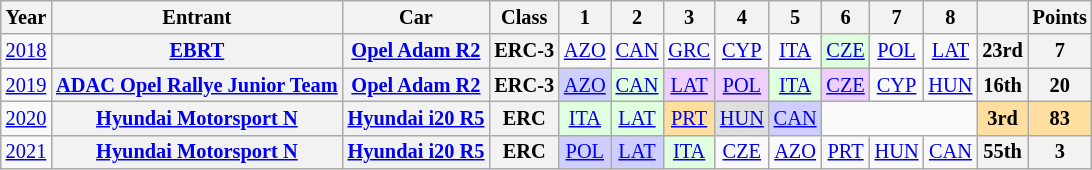<table class="wikitable" style="text-align:center; font-size:85%">
<tr>
<th>Year</th>
<th>Entrant</th>
<th>Car</th>
<th>Class</th>
<th>1</th>
<th>2</th>
<th>3</th>
<th>4</th>
<th>5</th>
<th>6</th>
<th>7</th>
<th>8</th>
<th></th>
<th>Points</th>
</tr>
<tr>
<td><a href='#'>2018</a></td>
<th nowrap><a href='#'>EBRT</a></th>
<th nowrap><a href='#'>Opel Adam R2</a></th>
<th>ERC-3</th>
<td><a href='#'>AZO</a></td>
<td><a href='#'>CAN</a></td>
<td><a href='#'>GRC</a></td>
<td><a href='#'>CYP</a></td>
<td><a href='#'>ITA</a></td>
<td style="background:#DFFFDF"><a href='#'>CZE</a><br></td>
<td><a href='#'>POL</a></td>
<td><a href='#'>LAT</a></td>
<th>23rd</th>
<th>7</th>
</tr>
<tr>
<td><a href='#'>2019</a></td>
<th nowrap><a href='#'>ADAC Opel Rallye Junior Team</a></th>
<th nowrap><a href='#'>Opel Adam R2</a></th>
<th>ERC-3</th>
<td style="background:#CFCFFF"><a href='#'>AZO</a><br></td>
<td style="background:#DFFFDF"><a href='#'>CAN</a><br></td>
<td style="background:#EFCFFF"><a href='#'>LAT</a><br></td>
<td style="background:#EFCFFF"><a href='#'>POL</a><br></td>
<td style="background:#DFFFDF"><a href='#'>ITA</a><br></td>
<td style="background:#EFCFFF"><a href='#'>CZE</a><br></td>
<td><a href='#'>CYP</a></td>
<td><a href='#'>HUN</a></td>
<th>16th</th>
<th>20</th>
</tr>
<tr>
<td><a href='#'>2020</a></td>
<th nowrap><a href='#'>Hyundai Motorsport N</a></th>
<th nowrap><a href='#'>Hyundai i20 R5</a></th>
<th>ERC</th>
<td style="background:#DFFFDF"><a href='#'>ITA</a><br></td>
<td style="background:#DFFFDF"><a href='#'>LAT</a><br></td>
<td style="background:#FFDF9F"><a href='#'>PRT</a><br></td>
<td style="background:#DFDFDF"><a href='#'>HUN</a><br></td>
<td style="background:#CFCFFF"><a href='#'>CAN</a><br></td>
<td colspan=3></td>
<th style="background:#FFDF9F">3rd</th>
<th style="background:#FFDF9F">83</th>
</tr>
<tr>
<td><a href='#'>2021</a></td>
<th nowrap><a href='#'>Hyundai Motorsport N</a></th>
<th nowrap><a href='#'>Hyundai i20 R5</a></th>
<th>ERC</th>
<td style="background:#CFCFFF"><a href='#'>POL</a><br></td>
<td style="background:#CFCFFF"><a href='#'>LAT</a><br></td>
<td style="background:#DFFFDF"><a href='#'>ITA</a><br></td>
<td><a href='#'>CZE</a></td>
<td><a href='#'>AZO</a></td>
<td><a href='#'>PRT</a></td>
<td><a href='#'>HUN</a></td>
<td><a href='#'>CAN</a></td>
<th>55th</th>
<th>3</th>
</tr>
</table>
